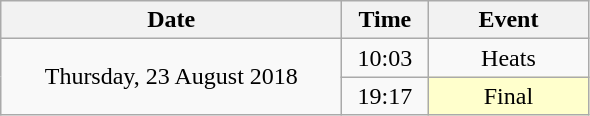<table class = "wikitable" style="text-align:center;">
<tr>
<th width=220>Date</th>
<th width=50>Time</th>
<th width=100>Event</th>
</tr>
<tr>
<td rowspan=2>Thursday, 23 August 2018</td>
<td>10:03</td>
<td>Heats</td>
</tr>
<tr>
<td>19:17</td>
<td bgcolor=ffffcc>Final</td>
</tr>
</table>
